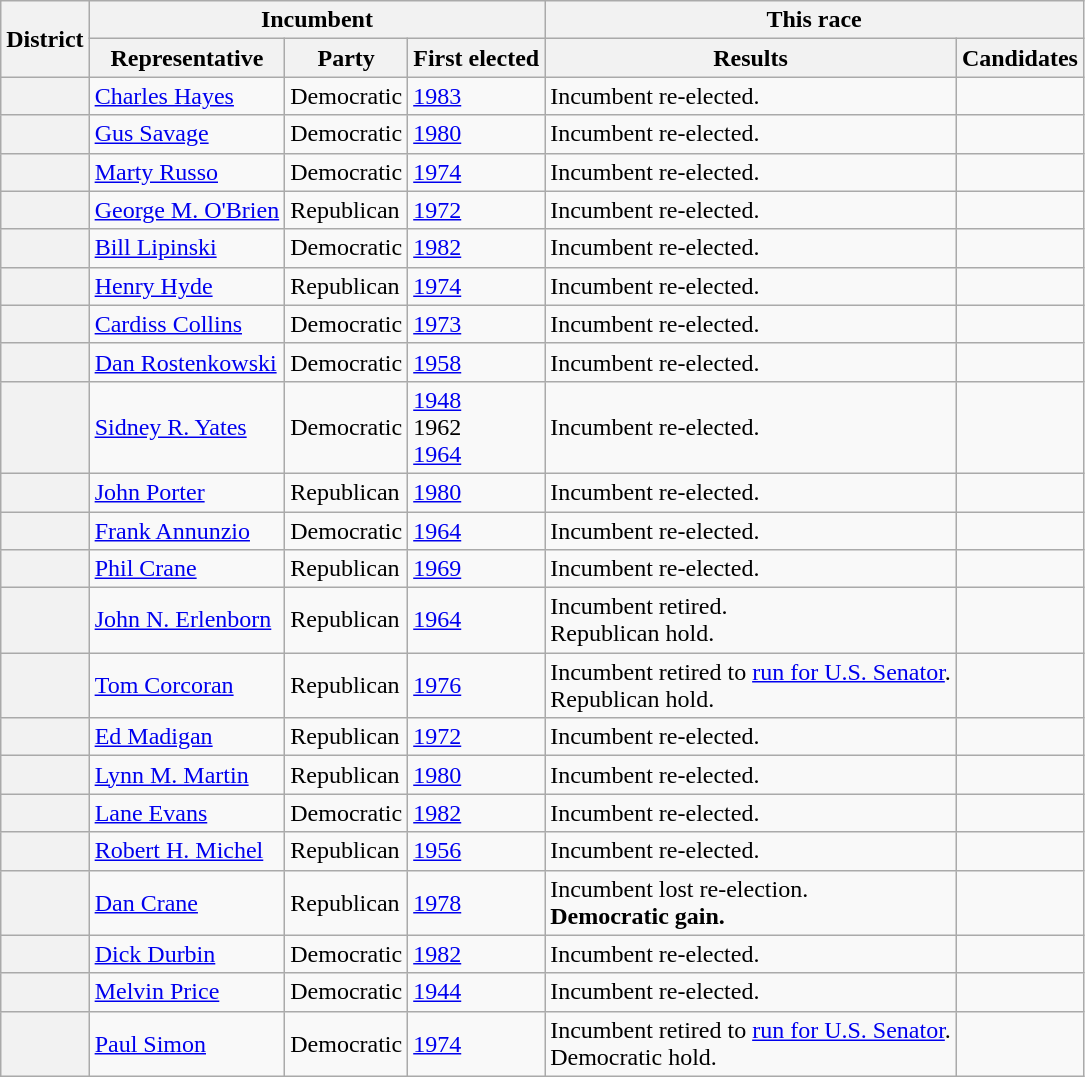<table class=wikitable>
<tr>
<th rowspan=2>District</th>
<th colspan=3>Incumbent</th>
<th colspan=2>This race</th>
</tr>
<tr>
<th>Representative</th>
<th>Party</th>
<th>First elected</th>
<th>Results</th>
<th>Candidates</th>
</tr>
<tr>
<th></th>
<td><a href='#'>Charles Hayes</a></td>
<td>Democratic</td>
<td><a href='#'>1983 </a></td>
<td>Incumbent re-elected.</td>
<td nowrap></td>
</tr>
<tr>
<th></th>
<td><a href='#'>Gus Savage</a></td>
<td>Democratic</td>
<td><a href='#'>1980</a></td>
<td>Incumbent re-elected.</td>
<td nowrap></td>
</tr>
<tr>
<th></th>
<td><a href='#'>Marty Russo</a></td>
<td>Democratic</td>
<td><a href='#'>1974</a></td>
<td>Incumbent re-elected.</td>
<td nowrap></td>
</tr>
<tr>
<th></th>
<td><a href='#'>George M. O'Brien</a></td>
<td>Republican</td>
<td><a href='#'>1972</a></td>
<td>Incumbent re-elected.</td>
<td nowrap></td>
</tr>
<tr>
<th></th>
<td><a href='#'>Bill Lipinski</a></td>
<td>Democratic</td>
<td><a href='#'>1982</a></td>
<td>Incumbent re-elected.</td>
<td nowrap></td>
</tr>
<tr>
<th></th>
<td><a href='#'>Henry Hyde</a></td>
<td>Republican</td>
<td><a href='#'>1974</a></td>
<td>Incumbent re-elected.</td>
<td nowrap></td>
</tr>
<tr>
<th></th>
<td><a href='#'>Cardiss Collins</a></td>
<td>Democratic</td>
<td><a href='#'>1973 </a></td>
<td>Incumbent re-elected.</td>
<td nowrap></td>
</tr>
<tr>
<th></th>
<td><a href='#'>Dan Rostenkowski</a></td>
<td>Democratic</td>
<td><a href='#'>1958</a></td>
<td>Incumbent re-elected.</td>
<td nowrap></td>
</tr>
<tr>
<th></th>
<td><a href='#'>Sidney R. Yates</a></td>
<td>Democratic</td>
<td><a href='#'>1948</a><br>1962 <br><a href='#'>1964</a></td>
<td>Incumbent re-elected.</td>
<td nowrap></td>
</tr>
<tr>
<th></th>
<td><a href='#'>John Porter</a></td>
<td>Republican</td>
<td><a href='#'>1980</a></td>
<td>Incumbent re-elected.</td>
<td nowrap></td>
</tr>
<tr>
<th></th>
<td><a href='#'>Frank Annunzio</a></td>
<td>Democratic</td>
<td><a href='#'>1964</a></td>
<td>Incumbent re-elected.</td>
<td nowrap></td>
</tr>
<tr>
<th></th>
<td><a href='#'>Phil Crane</a></td>
<td>Republican</td>
<td><a href='#'>1969 </a></td>
<td>Incumbent re-elected.</td>
<td nowrap></td>
</tr>
<tr>
<th></th>
<td><a href='#'>John N. Erlenborn</a></td>
<td>Republican</td>
<td><a href='#'>1964</a></td>
<td>Incumbent retired.<br>Republican hold.</td>
<td nowrap></td>
</tr>
<tr>
<th></th>
<td><a href='#'>Tom Corcoran</a></td>
<td>Republican</td>
<td><a href='#'>1976</a></td>
<td>Incumbent retired to <a href='#'>run for U.S. Senator</a>.<br>Republican hold.</td>
<td nowrap></td>
</tr>
<tr>
<th></th>
<td><a href='#'>Ed Madigan</a></td>
<td>Republican</td>
<td><a href='#'>1972</a></td>
<td>Incumbent re-elected.</td>
<td nowrap></td>
</tr>
<tr>
<th></th>
<td><a href='#'>Lynn M. Martin</a></td>
<td>Republican</td>
<td><a href='#'>1980</a></td>
<td>Incumbent re-elected.</td>
<td nowrap></td>
</tr>
<tr>
<th></th>
<td><a href='#'>Lane Evans</a></td>
<td>Democratic</td>
<td><a href='#'>1982</a></td>
<td>Incumbent re-elected.</td>
<td nowrap></td>
</tr>
<tr>
<th></th>
<td><a href='#'>Robert H. Michel</a></td>
<td>Republican</td>
<td><a href='#'>1956</a></td>
<td>Incumbent re-elected.</td>
<td nowrap></td>
</tr>
<tr>
<th></th>
<td><a href='#'>Dan Crane</a></td>
<td>Republican</td>
<td><a href='#'>1978</a></td>
<td>Incumbent lost re-election.<br><strong>Democratic gain.</strong></td>
<td nowrap></td>
</tr>
<tr>
<th></th>
<td><a href='#'>Dick Durbin</a></td>
<td>Democratic</td>
<td><a href='#'>1982</a></td>
<td>Incumbent re-elected.</td>
<td nowrap></td>
</tr>
<tr>
<th></th>
<td><a href='#'>Melvin Price</a></td>
<td>Democratic</td>
<td><a href='#'>1944</a></td>
<td>Incumbent re-elected.</td>
<td nowrap></td>
</tr>
<tr>
<th></th>
<td><a href='#'>Paul Simon</a></td>
<td>Democratic</td>
<td><a href='#'>1974</a></td>
<td>Incumbent retired to <a href='#'>run for U.S. Senator</a>.<br>Democratic hold.</td>
<td nowrap></td>
</tr>
</table>
